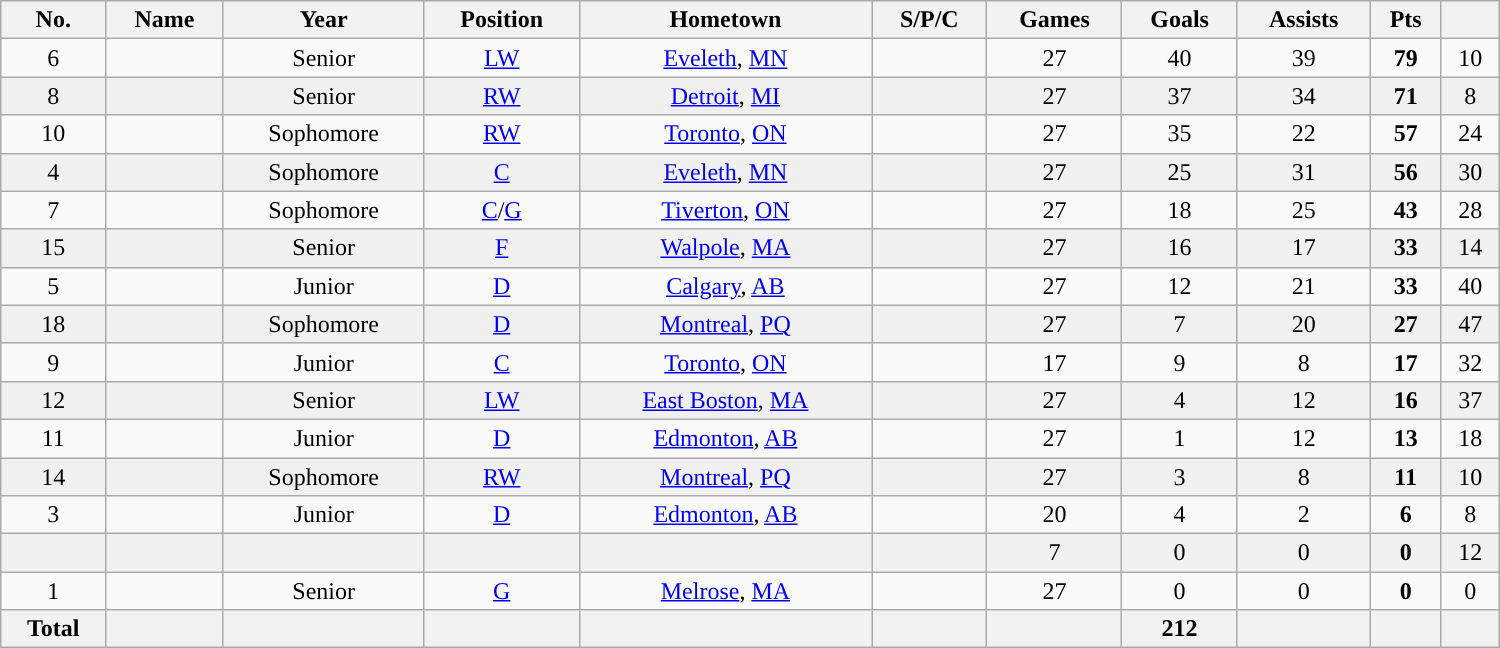<table class="wikitable sortable" width ="1000">
<tr align="center">
<th><strong>No.</strong></th>
<th><strong>Name</strong></th>
<th><strong>Year</strong></th>
<th><strong>Position</strong></th>
<th><strong>Hometown</strong></th>
<th><strong>S/P/C</strong></th>
<th><strong>Games</strong></th>
<th><strong>Goals</strong></th>
<th><strong>Assists</strong></th>
<th><strong>Pts</strong></th>
<th><strong><a href='#'></a></strong></th>
</tr>
<tr align="center" bgcolor="">
<td>6</td>
<td></td>
<td>Senior</td>
<td><a href='#'>LW</a></td>
<td><a href='#'>Eveleth</a>, <a href='#'>MN</a></td>
<td></td>
<td>27</td>
<td>40</td>
<td>39</td>
<td><strong>79</strong></td>
<td>10</td>
</tr>
<tr align="center" bgcolor="f0f0f0">
<td>8</td>
<td></td>
<td>Senior</td>
<td><a href='#'>RW</a></td>
<td><a href='#'>Detroit</a>, <a href='#'>MI</a></td>
<td></td>
<td>27</td>
<td>37</td>
<td>34</td>
<td><strong>71</strong></td>
<td>8</td>
</tr>
<tr align="center" bgcolor="">
<td>10</td>
<td></td>
<td>Sophomore</td>
<td><a href='#'>RW</a></td>
<td><a href='#'>Toronto</a>, <a href='#'>ON</a></td>
<td></td>
<td>27</td>
<td>35</td>
<td>22</td>
<td><strong>57</strong></td>
<td>24</td>
</tr>
<tr align="center" bgcolor="f0f0f0">
<td>4</td>
<td></td>
<td>Sophomore</td>
<td><a href='#'>C</a></td>
<td><a href='#'>Eveleth</a>, <a href='#'>MN</a></td>
<td></td>
<td>27</td>
<td>25</td>
<td>31</td>
<td><strong>56</strong></td>
<td>30</td>
</tr>
<tr align="center" bgcolor="">
<td>7</td>
<td></td>
<td>Sophomore</td>
<td><a href='#'>C</a>/<a href='#'>G</a></td>
<td><a href='#'>Tiverton</a>, <a href='#'>ON</a></td>
<td></td>
<td>27</td>
<td>18</td>
<td>25</td>
<td><strong>43</strong></td>
<td>28</td>
</tr>
<tr align="center" bgcolor="f0f0f0">
<td>15</td>
<td></td>
<td>Senior</td>
<td><a href='#'>F</a></td>
<td><a href='#'>Walpole</a>, <a href='#'>MA</a></td>
<td></td>
<td>27</td>
<td>16</td>
<td>17</td>
<td><strong>33</strong></td>
<td>14</td>
</tr>
<tr align="center" bgcolor="">
<td>5</td>
<td></td>
<td>Junior</td>
<td><a href='#'>D</a></td>
<td><a href='#'>Calgary</a>, <a href='#'>AB</a></td>
<td></td>
<td>27</td>
<td>12</td>
<td>21</td>
<td><strong>33</strong></td>
<td>40</td>
</tr>
<tr align="center" bgcolor="f0f0f0">
<td>18</td>
<td></td>
<td>Sophomore</td>
<td><a href='#'>D</a></td>
<td><a href='#'>Montreal</a>, <a href='#'>PQ</a></td>
<td></td>
<td>27</td>
<td>7</td>
<td>20</td>
<td><strong>27</strong></td>
<td>47</td>
</tr>
<tr align="center" bgcolor="">
<td>9</td>
<td></td>
<td>Junior</td>
<td><a href='#'>C</a></td>
<td><a href='#'>Toronto</a>, <a href='#'>ON</a></td>
<td></td>
<td>17</td>
<td>9</td>
<td>8</td>
<td><strong>17</strong></td>
<td>32</td>
</tr>
<tr align="center" bgcolor="f0f0f0">
<td>12</td>
<td></td>
<td>Senior</td>
<td><a href='#'>LW</a></td>
<td><a href='#'>East Boston</a>, <a href='#'>MA</a></td>
<td></td>
<td>27</td>
<td>4</td>
<td>12</td>
<td><strong>16</strong></td>
<td>37</td>
</tr>
<tr align="center" bgcolor="">
<td>11</td>
<td></td>
<td>Junior</td>
<td><a href='#'>D</a></td>
<td><a href='#'>Edmonton</a>, <a href='#'>AB</a></td>
<td></td>
<td>27</td>
<td>1</td>
<td>12</td>
<td><strong>13</strong></td>
<td>18</td>
</tr>
<tr align="center" bgcolor="f0f0f0">
<td>14</td>
<td></td>
<td>Sophomore</td>
<td><a href='#'>RW</a></td>
<td><a href='#'>Montreal</a>, <a href='#'>PQ</a></td>
<td></td>
<td>27</td>
<td>3</td>
<td>8</td>
<td><strong>11</strong></td>
<td>10</td>
</tr>
<tr align="center" bgcolor="">
<td>3</td>
<td></td>
<td>Junior</td>
<td><a href='#'>D</a></td>
<td><a href='#'>Edmonton</a>, <a href='#'>AB</a></td>
<td></td>
<td>20</td>
<td>4</td>
<td>2</td>
<td><strong>6</strong></td>
<td>8</td>
</tr>
<tr align="center" bgcolor="f0f0f0">
<td></td>
<td></td>
<td></td>
<td></td>
<td></td>
<td></td>
<td>7</td>
<td>0</td>
<td>0</td>
<td><strong>0</strong></td>
<td>12</td>
</tr>
<tr align="center" bgcolor="">
<td>1</td>
<td></td>
<td>Senior</td>
<td><a href='#'>G</a></td>
<td><a href='#'>Melrose</a>, <a href='#'>MA</a></td>
<td></td>
<td>27</td>
<td>0</td>
<td>0</td>
<td><strong>0</strong></td>
<td>0</td>
</tr>
<tr>
<th>Total</th>
<th></th>
<th></th>
<th></th>
<th></th>
<th></th>
<th></th>
<th>212</th>
<th></th>
<th></th>
<th></th>
</tr>
</table>
